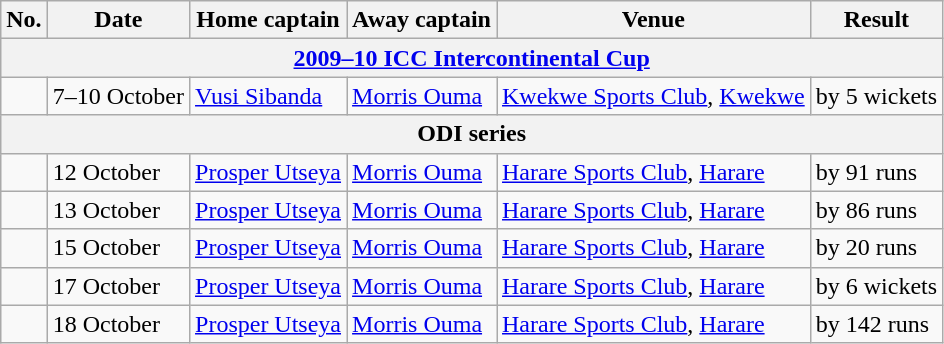<table class="wikitable">
<tr>
<th>No.</th>
<th>Date</th>
<th>Home captain</th>
<th>Away captain</th>
<th>Venue</th>
<th>Result</th>
</tr>
<tr>
<th colspan="9"><a href='#'>2009–10 ICC Intercontinental Cup</a></th>
</tr>
<tr>
<td></td>
<td>7–10 October</td>
<td><a href='#'>Vusi Sibanda</a></td>
<td><a href='#'>Morris Ouma</a></td>
<td><a href='#'>Kwekwe Sports Club</a>, <a href='#'>Kwekwe</a></td>
<td> by 5 wickets</td>
</tr>
<tr>
<th colspan="9">ODI series</th>
</tr>
<tr>
<td></td>
<td>12 October</td>
<td><a href='#'>Prosper Utseya</a></td>
<td><a href='#'>Morris Ouma</a></td>
<td><a href='#'>Harare Sports Club</a>, <a href='#'>Harare</a></td>
<td> by 91 runs</td>
</tr>
<tr>
<td></td>
<td>13 October</td>
<td><a href='#'>Prosper Utseya</a></td>
<td><a href='#'>Morris Ouma</a></td>
<td><a href='#'>Harare Sports Club</a>, <a href='#'>Harare</a></td>
<td> by 86 runs</td>
</tr>
<tr>
<td></td>
<td>15 October</td>
<td><a href='#'>Prosper Utseya</a></td>
<td><a href='#'>Morris Ouma</a></td>
<td><a href='#'>Harare Sports Club</a>, <a href='#'>Harare</a></td>
<td> by 20 runs</td>
</tr>
<tr>
<td></td>
<td>17 October</td>
<td><a href='#'>Prosper Utseya</a></td>
<td><a href='#'>Morris Ouma</a></td>
<td><a href='#'>Harare Sports Club</a>, <a href='#'>Harare</a></td>
<td> by 6 wickets</td>
</tr>
<tr>
<td></td>
<td>18 October</td>
<td><a href='#'>Prosper Utseya</a></td>
<td><a href='#'>Morris Ouma</a></td>
<td><a href='#'>Harare Sports Club</a>, <a href='#'>Harare</a></td>
<td> by 142 runs</td>
</tr>
</table>
